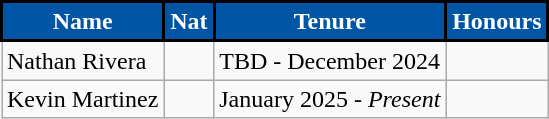<table class="wikitable sortable">
<tr>
<th style="background:#0055a5; color:#fff; border:2px solid #000000;" scope="col">Name</th>
<th style="background:#0055a5; color:#fff; border:2px solid #000000;" scope="col">Nat</th>
<th style="background:#0055a5; color:#fff; border:2px solid #000000;" scope="col">Tenure</th>
<th style="background:#0055a5; color:#fff; border:2px solid #000000;" scope="col">Honours</th>
</tr>
<tr>
<td>Nathan Rivera</td>
<td></td>
<td>TBD - December 2024</td>
<td></td>
</tr>
<tr>
<td>Kevin Martinez</td>
<td></td>
<td>January 2025 - <em>Present</em></td>
</tr>
</table>
